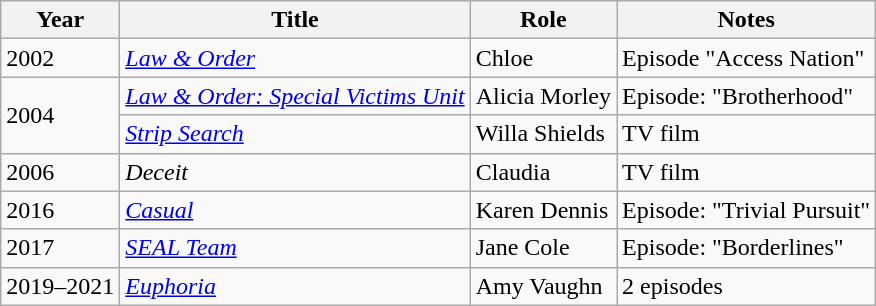<table class="wikitable sortable">
<tr>
<th>Year</th>
<th>Title</th>
<th>Role</th>
<th class="unsortable">Notes</th>
</tr>
<tr>
<td>2002</td>
<td><em><a href='#'>Law & Order</a></em></td>
<td>Chloe</td>
<td>Episode "Access Nation"</td>
</tr>
<tr>
<td rowspan="2">2004</td>
<td><em><a href='#'>Law & Order: Special Victims Unit</a></em></td>
<td>Alicia Morley</td>
<td>Episode: "Brotherhood"</td>
</tr>
<tr>
<td><em><a href='#'>Strip Search</a></em></td>
<td>Willa Shields</td>
<td>TV film</td>
</tr>
<tr>
<td>2006</td>
<td><em>Deceit</em></td>
<td>Claudia</td>
<td>TV film</td>
</tr>
<tr>
<td>2016</td>
<td><em><a href='#'>Casual</a></em></td>
<td>Karen Dennis</td>
<td>Episode: "Trivial Pursuit"</td>
</tr>
<tr>
<td>2017</td>
<td><em><a href='#'>SEAL Team</a></em></td>
<td>Jane Cole</td>
<td>Episode: "Borderlines"</td>
</tr>
<tr>
<td>2019–2021</td>
<td><em><a href='#'>Euphoria</a></em></td>
<td>Amy Vaughn</td>
<td>2 episodes</td>
</tr>
</table>
